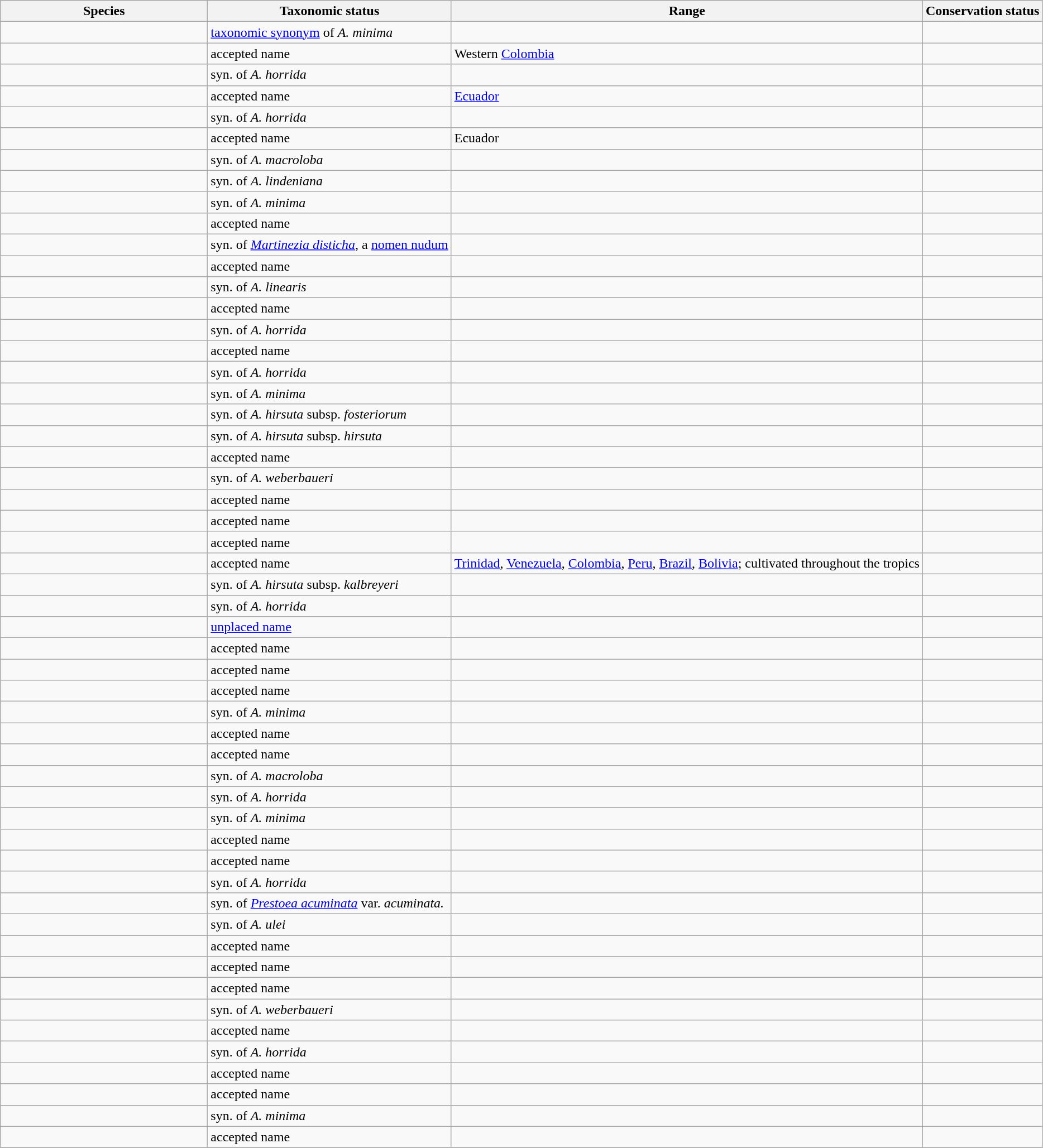<table class="wikitable sortable">
<tr>
<th style="width:15em">Species</th>
<th>Taxonomic status</th>
<th>Range</th>
<th>Conservation status</th>
</tr>
<tr>
<td></td>
<td><a href='#'>taxonomic synonym</a> of <em>A. minima</em></td>
<td></td>
<td></td>
</tr>
<tr>
<td></td>
<td>accepted name</td>
<td>Western <a href='#'>Colombia</a></td>
<td></td>
</tr>
<tr>
<td></td>
<td>syn. of <em>A. horrida</em></td>
<td></td>
<td></td>
</tr>
<tr>
<td></td>
<td>accepted name</td>
<td><a href='#'>Ecuador</a></td>
<td></td>
</tr>
<tr>
<td></td>
<td>syn. of <em>A. horrida</em></td>
<td></td>
<td></td>
</tr>
<tr>
<td></td>
<td>accepted name</td>
<td>Ecuador</td>
<td></td>
</tr>
<tr>
<td></td>
<td>syn. of <em>A. macroloba</em></td>
<td></td>
<td></td>
</tr>
<tr>
<td></td>
<td>syn. of <em>A. lindeniana</em></td>
<td></td>
<td></td>
</tr>
<tr>
<td></td>
<td>syn. of <em>A. minima</em></td>
<td></td>
<td></td>
</tr>
<tr>
<td></td>
<td>accepted name</td>
<td></td>
<td></td>
</tr>
<tr>
<td></td>
<td>syn. of <em><a href='#'>Martinezia disticha</a></em>, a <a href='#'>nomen nudum</a></td>
<td></td>
<td></td>
</tr>
<tr>
<td></td>
<td>accepted name</td>
<td></td>
<td></td>
</tr>
<tr>
<td></td>
<td>syn. of <em>A. linearis</em></td>
<td></td>
<td></td>
</tr>
<tr>
<td></td>
<td>accepted name</td>
<td></td>
<td></td>
</tr>
<tr>
<td></td>
<td>syn. of <em>A. horrida</em></td>
<td></td>
<td></td>
</tr>
<tr>
<td></td>
<td>accepted name</td>
<td></td>
<td></td>
</tr>
<tr>
<td></td>
<td>syn. of <em>A. horrida</em></td>
<td></td>
<td></td>
</tr>
<tr>
<td></td>
<td>syn. of <em>A. minima</em></td>
<td></td>
<td></td>
</tr>
<tr>
<td></td>
<td>syn. of <em>A. hirsuta</em> subsp. <em>fosteriorum</em></td>
<td></td>
<td></td>
</tr>
<tr>
<td></td>
<td>syn. of <em>A. hirsuta</em> subsp. <em>hirsuta</em></td>
<td></td>
<td></td>
</tr>
<tr>
<td></td>
<td>accepted name</td>
<td></td>
<td></td>
</tr>
<tr>
<td></td>
<td>syn. of <em>A. weberbaueri</em></td>
<td></td>
<td></td>
</tr>
<tr>
<td></td>
<td>accepted name</td>
<td></td>
<td></td>
</tr>
<tr>
<td></td>
<td>accepted name</td>
<td></td>
<td></td>
</tr>
<tr>
<td></td>
<td>accepted name</td>
<td></td>
<td></td>
</tr>
<tr>
<td></td>
<td>accepted name</td>
<td><a href='#'>Trinidad</a>, <a href='#'>Venezuela</a>, <a href='#'>Colombia</a>, <a href='#'>Peru</a>, <a href='#'>Brazil</a>, <a href='#'>Bolivia</a>; cultivated throughout the tropics</td>
<td></td>
</tr>
<tr>
<td></td>
<td>syn. of <em>A. hirsuta</em> subsp. <em>kalbreyeri</em></td>
<td></td>
<td></td>
</tr>
<tr>
<td></td>
<td>syn. of <em>A. horrida</em></td>
<td></td>
<td></td>
</tr>
<tr>
<td></td>
<td><a href='#'>unplaced name</a></td>
<td></td>
<td></td>
</tr>
<tr>
<td></td>
<td>accepted name</td>
<td></td>
<td></td>
</tr>
<tr>
<td></td>
<td>accepted name</td>
<td></td>
<td></td>
</tr>
<tr>
<td></td>
<td>accepted name</td>
<td></td>
<td></td>
</tr>
<tr>
<td></td>
<td>syn. of <em>A. minima</em></td>
<td></td>
<td></td>
</tr>
<tr>
<td></td>
<td>accepted name</td>
<td></td>
<td></td>
</tr>
<tr>
<td></td>
<td>accepted name</td>
<td></td>
<td></td>
</tr>
<tr>
<td></td>
<td>syn. of <em>A. macroloba</em></td>
<td></td>
<td></td>
</tr>
<tr>
<td></td>
<td>syn. of <em>A. horrida</em></td>
<td></td>
<td></td>
</tr>
<tr>
<td></td>
<td>syn. of <em>A. minima</em></td>
<td></td>
<td></td>
</tr>
<tr>
<td></td>
<td>accepted name</td>
<td></td>
<td></td>
</tr>
<tr>
<td></td>
<td>accepted name</td>
<td></td>
<td></td>
</tr>
<tr>
<td></td>
<td>syn. of <em>A. horrida</em></td>
<td></td>
<td></td>
</tr>
<tr>
<td></td>
<td>syn. of <em><a href='#'>Prestoea acuminata</a></em> var. <em>acuminata.</em></td>
<td></td>
<td></td>
</tr>
<tr>
<td></td>
<td>syn. of <em>A. ulei</em></td>
<td></td>
<td></td>
</tr>
<tr>
<td></td>
<td>accepted name</td>
<td></td>
<td></td>
</tr>
<tr>
<td></td>
<td>accepted name</td>
<td></td>
<td></td>
</tr>
<tr>
<td></td>
<td>accepted name</td>
<td></td>
<td></td>
</tr>
<tr>
<td></td>
<td>syn. of <em>A. weberbaueri</em></td>
<td></td>
<td></td>
</tr>
<tr>
<td></td>
<td>accepted name</td>
<td></td>
<td></td>
</tr>
<tr>
<td></td>
<td>syn. of <em>A. horrida</em></td>
<td></td>
<td></td>
</tr>
<tr>
<td></td>
<td>accepted name</td>
<td></td>
<td></td>
</tr>
<tr>
<td></td>
<td>accepted name</td>
<td></td>
<td></td>
</tr>
<tr>
<td></td>
<td>syn. of <em>A. minima</em></td>
<td></td>
<td></td>
</tr>
<tr>
<td></td>
<td>accepted name</td>
<td></td>
<td></td>
</tr>
<tr>
</tr>
</table>
